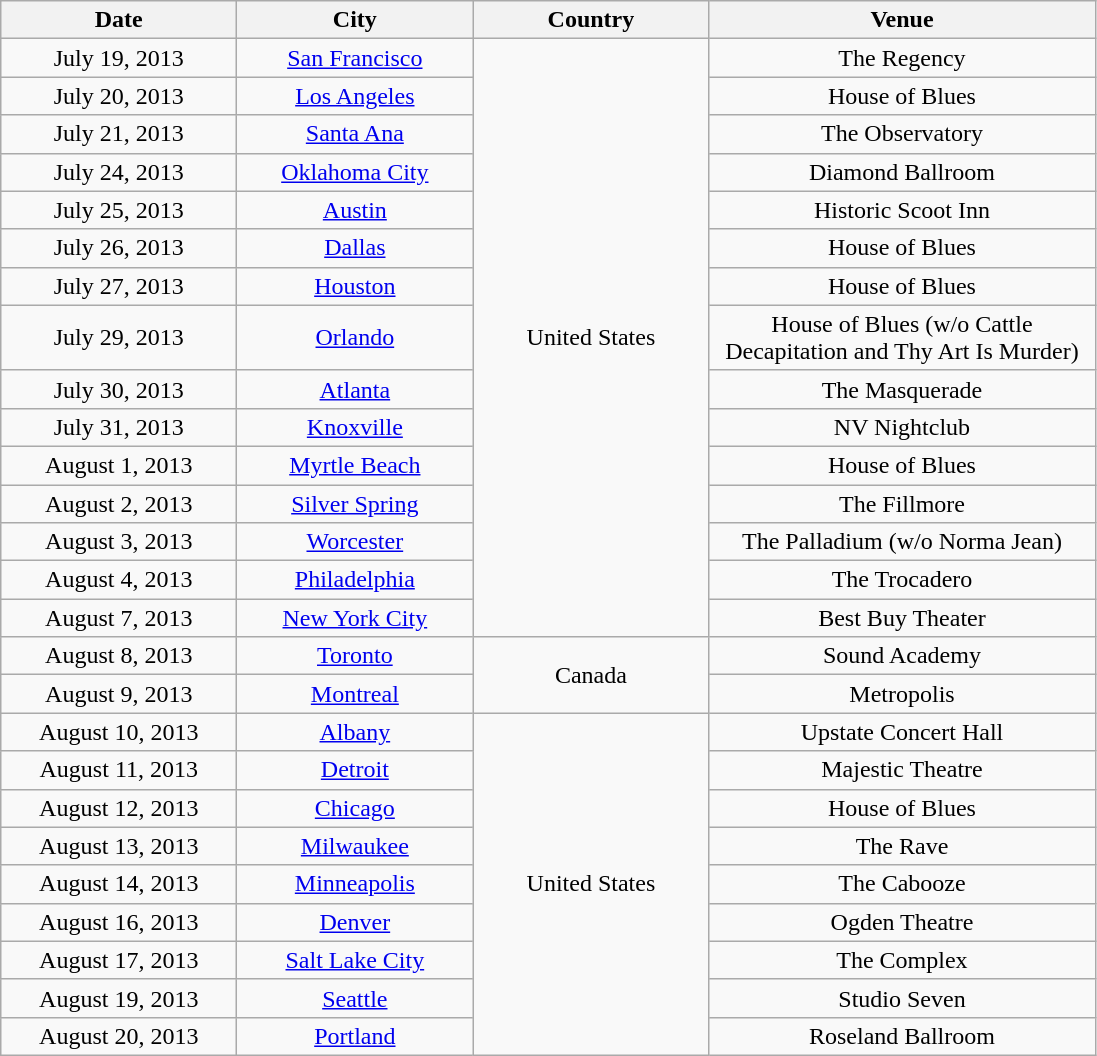<table class="wikitable" style="text-align:center;">
<tr>
<th style="width:150px;">Date</th>
<th style="width:150px;">City</th>
<th style="width:150px;">Country</th>
<th style="width:250px;">Venue</th>
</tr>
<tr>
<td>July 19, 2013</td>
<td><a href='#'>San Francisco</a></td>
<td rowspan="15">United States</td>
<td>The Regency</td>
</tr>
<tr>
<td>July 20, 2013</td>
<td><a href='#'>Los Angeles</a></td>
<td>House of Blues</td>
</tr>
<tr>
<td>July 21, 2013</td>
<td><a href='#'>Santa Ana</a></td>
<td>The Observatory</td>
</tr>
<tr>
<td>July 24, 2013</td>
<td><a href='#'>Oklahoma City</a></td>
<td>Diamond Ballroom</td>
</tr>
<tr>
<td>July 25, 2013</td>
<td><a href='#'>Austin</a></td>
<td>Historic Scoot Inn</td>
</tr>
<tr>
<td>July 26, 2013</td>
<td><a href='#'>Dallas</a></td>
<td>House of Blues</td>
</tr>
<tr>
<td>July 27, 2013</td>
<td><a href='#'>Houston</a></td>
<td>House of Blues</td>
</tr>
<tr>
<td>July 29, 2013</td>
<td><a href='#'>Orlando</a></td>
<td>House of Blues (w/o Cattle Decapitation and Thy Art Is Murder)</td>
</tr>
<tr>
<td>July 30, 2013</td>
<td><a href='#'>Atlanta</a></td>
<td>The Masquerade</td>
</tr>
<tr>
<td>July 31, 2013</td>
<td><a href='#'>Knoxville</a></td>
<td>NV Nightclub</td>
</tr>
<tr>
<td>August 1, 2013</td>
<td><a href='#'>Myrtle Beach</a></td>
<td>House of Blues</td>
</tr>
<tr>
<td>August 2, 2013</td>
<td><a href='#'>Silver Spring</a></td>
<td>The Fillmore</td>
</tr>
<tr>
<td>August 3, 2013</td>
<td><a href='#'>Worcester</a></td>
<td>The Palladium (w/o Norma Jean)</td>
</tr>
<tr>
<td>August 4, 2013</td>
<td><a href='#'>Philadelphia</a></td>
<td>The Trocadero</td>
</tr>
<tr>
<td>August 7, 2013</td>
<td><a href='#'>New York City</a></td>
<td>Best Buy Theater</td>
</tr>
<tr>
<td>August 8, 2013</td>
<td><a href='#'>Toronto</a></td>
<td rowspan="2">Canada</td>
<td>Sound Academy</td>
</tr>
<tr>
<td>August 9, 2013</td>
<td><a href='#'>Montreal</a></td>
<td>Metropolis</td>
</tr>
<tr>
<td>August 10, 2013</td>
<td><a href='#'>Albany</a></td>
<td rowspan="9">United States</td>
<td>Upstate Concert Hall</td>
</tr>
<tr>
<td>August 11, 2013</td>
<td><a href='#'>Detroit</a></td>
<td>Majestic Theatre</td>
</tr>
<tr>
<td>August 12, 2013</td>
<td><a href='#'>Chicago</a></td>
<td>House of Blues</td>
</tr>
<tr>
<td>August 13, 2013</td>
<td><a href='#'>Milwaukee</a></td>
<td>The Rave</td>
</tr>
<tr>
<td>August 14, 2013</td>
<td><a href='#'>Minneapolis</a></td>
<td>The Cabooze</td>
</tr>
<tr>
<td>August 16, 2013</td>
<td><a href='#'>Denver</a></td>
<td>Ogden Theatre</td>
</tr>
<tr>
<td>August 17, 2013</td>
<td><a href='#'>Salt Lake City</a></td>
<td>The Complex</td>
</tr>
<tr>
<td>August 19, 2013</td>
<td><a href='#'>Seattle</a></td>
<td>Studio Seven</td>
</tr>
<tr>
<td>August 20, 2013</td>
<td><a href='#'>Portland</a></td>
<td>Roseland Ballroom</td>
</tr>
</table>
